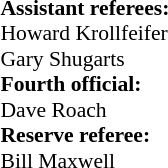<table style="width:100%; font-size:90%;">
<tr>
<td style="width:50%; vertical-align:top;"><br><strong>Assistant referees:</strong>
<br> Howard Krollfeifer
<br> Gary Shugarts
<br><strong>Fourth official:</strong>
<br> Dave Roach
<br> <strong>Reserve referee:</strong>
<br> Bill Maxwell</td>
</tr>
</table>
